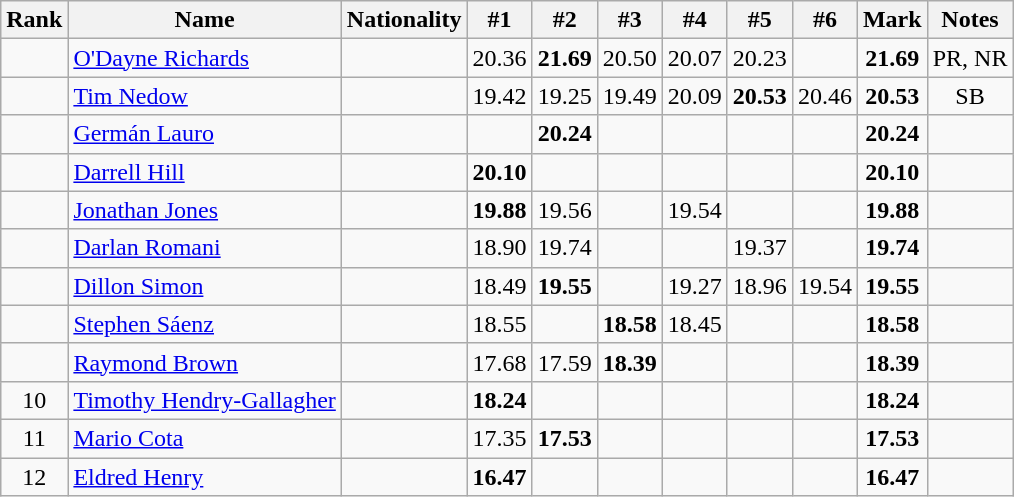<table class="wikitable sortable" style="text-align:center">
<tr>
<th>Rank</th>
<th>Name</th>
<th>Nationality</th>
<th>#1</th>
<th>#2</th>
<th>#3</th>
<th>#4</th>
<th>#5</th>
<th>#6</th>
<th>Mark</th>
<th>Notes</th>
</tr>
<tr>
<td></td>
<td align=left><a href='#'>O'Dayne Richards</a></td>
<td align=left></td>
<td>20.36</td>
<td><strong>21.69</strong></td>
<td>20.50</td>
<td>20.07</td>
<td>20.23</td>
<td></td>
<td><strong>21.69</strong></td>
<td>PR, NR</td>
</tr>
<tr>
<td></td>
<td align=left><a href='#'>Tim Nedow</a></td>
<td align=left></td>
<td>19.42</td>
<td>19.25</td>
<td>19.49</td>
<td>20.09</td>
<td><strong>20.53</strong></td>
<td>20.46</td>
<td><strong>20.53</strong></td>
<td>SB</td>
</tr>
<tr>
<td></td>
<td align=left><a href='#'>Germán Lauro</a></td>
<td align=left></td>
<td></td>
<td><strong>20.24</strong></td>
<td></td>
<td></td>
<td></td>
<td></td>
<td><strong>20.24</strong></td>
<td></td>
</tr>
<tr>
<td></td>
<td align=left><a href='#'>Darrell Hill</a></td>
<td align=left></td>
<td><strong>20.10</strong></td>
<td></td>
<td></td>
<td></td>
<td></td>
<td></td>
<td><strong>20.10</strong></td>
<td></td>
</tr>
<tr>
<td></td>
<td align=left><a href='#'>Jonathan Jones</a></td>
<td align=left></td>
<td><strong>19.88</strong></td>
<td>19.56</td>
<td></td>
<td>19.54</td>
<td></td>
<td></td>
<td><strong>19.88</strong></td>
<td></td>
</tr>
<tr>
<td></td>
<td align=left><a href='#'>Darlan Romani</a></td>
<td align=left></td>
<td>18.90</td>
<td>19.74</td>
<td></td>
<td></td>
<td>19.37</td>
<td></td>
<td><strong>19.74</strong></td>
<td></td>
</tr>
<tr>
<td></td>
<td align=left><a href='#'>Dillon Simon</a></td>
<td align=left></td>
<td>18.49</td>
<td><strong>19.55</strong></td>
<td></td>
<td>19.27</td>
<td>18.96</td>
<td>19.54</td>
<td><strong>19.55</strong></td>
<td></td>
</tr>
<tr>
<td></td>
<td align=left><a href='#'>Stephen Sáenz</a></td>
<td align=left></td>
<td>18.55</td>
<td></td>
<td><strong>18.58</strong></td>
<td>18.45</td>
<td></td>
<td></td>
<td><strong>18.58</strong></td>
<td></td>
</tr>
<tr>
<td></td>
<td align=left><a href='#'>Raymond Brown</a></td>
<td align=left></td>
<td>17.68</td>
<td>17.59</td>
<td><strong>18.39</strong></td>
<td></td>
<td></td>
<td></td>
<td><strong>18.39</strong></td>
<td></td>
</tr>
<tr>
<td>10</td>
<td align=left><a href='#'>Timothy Hendry-Gallagher</a></td>
<td align=left></td>
<td><strong>18.24</strong></td>
<td></td>
<td></td>
<td></td>
<td></td>
<td></td>
<td><strong>18.24</strong></td>
<td></td>
</tr>
<tr>
<td>11</td>
<td align=left><a href='#'>Mario Cota</a></td>
<td align=left></td>
<td>17.35</td>
<td><strong>17.53</strong></td>
<td></td>
<td></td>
<td></td>
<td></td>
<td><strong>17.53</strong></td>
<td></td>
</tr>
<tr>
<td>12</td>
<td align=left><a href='#'>Eldred Henry</a></td>
<td align=left></td>
<td><strong>16.47</strong></td>
<td></td>
<td></td>
<td></td>
<td></td>
<td></td>
<td><strong>16.47</strong></td>
<td></td>
</tr>
</table>
